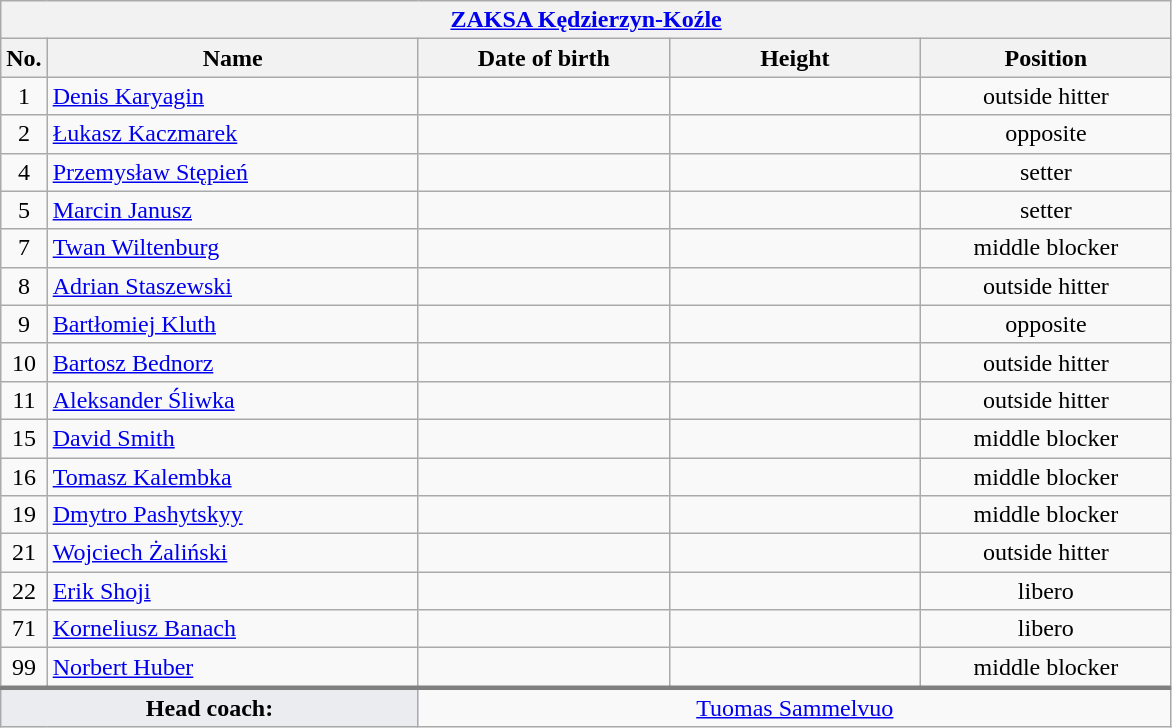<table class="wikitable collapsible collapsed" style="font-size:100%; text-align:center">
<tr>
<th colspan=5 style="width:30em"><a href='#'>ZAKSA Kędzierzyn-Koźle</a></th>
</tr>
<tr>
<th>No.</th>
<th style="width:15em">Name</th>
<th style="width:10em">Date of birth</th>
<th style="width:10em">Height</th>
<th style="width:10em">Position</th>
</tr>
<tr>
<td>1</td>
<td align=left> <a href='#'>Denis Karyagin</a></td>
<td align=right></td>
<td></td>
<td>outside hitter</td>
</tr>
<tr>
<td>2</td>
<td align=left> <a href='#'>Łukasz Kaczmarek</a></td>
<td align=right></td>
<td></td>
<td>opposite</td>
</tr>
<tr>
<td>4</td>
<td align=left> <a href='#'>Przemysław Stępień</a></td>
<td align=right></td>
<td></td>
<td>setter</td>
</tr>
<tr>
<td>5</td>
<td align=left> <a href='#'>Marcin Janusz</a></td>
<td align=right></td>
<td></td>
<td>setter</td>
</tr>
<tr>
<td>7</td>
<td align=left> <a href='#'>Twan Wiltenburg</a></td>
<td align=right></td>
<td></td>
<td>middle blocker</td>
</tr>
<tr>
<td>8</td>
<td align=left> <a href='#'>Adrian Staszewski</a></td>
<td align=right></td>
<td></td>
<td>outside hitter</td>
</tr>
<tr>
<td>9</td>
<td align=left> <a href='#'>Bartłomiej Kluth</a></td>
<td align=right></td>
<td></td>
<td>opposite</td>
</tr>
<tr>
<td>10</td>
<td align=left> <a href='#'>Bartosz Bednorz</a></td>
<td align=right></td>
<td></td>
<td>outside hitter</td>
</tr>
<tr>
<td>11</td>
<td align=left> <a href='#'>Aleksander Śliwka</a></td>
<td align=right></td>
<td></td>
<td>outside hitter</td>
</tr>
<tr>
<td>15</td>
<td align=left> <a href='#'>David Smith</a></td>
<td align=right></td>
<td></td>
<td>middle blocker</td>
</tr>
<tr>
<td>16</td>
<td align=left> <a href='#'>Tomasz Kalembka</a></td>
<td align=right></td>
<td></td>
<td>middle blocker</td>
</tr>
<tr>
<td>19</td>
<td align=left> <a href='#'>Dmytro Pashytskyy</a></td>
<td align=right></td>
<td></td>
<td>middle blocker</td>
</tr>
<tr>
<td>21</td>
<td align=left> <a href='#'>Wojciech Żaliński</a></td>
<td align=right></td>
<td></td>
<td>outside hitter</td>
</tr>
<tr>
<td>22</td>
<td align=left> <a href='#'>Erik Shoji</a></td>
<td align=right></td>
<td></td>
<td>libero</td>
</tr>
<tr>
<td>71</td>
<td align=left> <a href='#'>Korneliusz Banach</a></td>
<td align=right></td>
<td></td>
<td>libero</td>
</tr>
<tr>
<td>99</td>
<td align=left> <a href='#'>Norbert Huber</a></td>
<td align=right></td>
<td></td>
<td>middle blocker</td>
</tr>
<tr style="border-top: 3px solid grey">
<td colspan=2 style="background:#EAECF0"><strong>Head coach:</strong></td>
<td colspan=3> <a href='#'>Tuomas Sammelvuo</a></td>
</tr>
</table>
